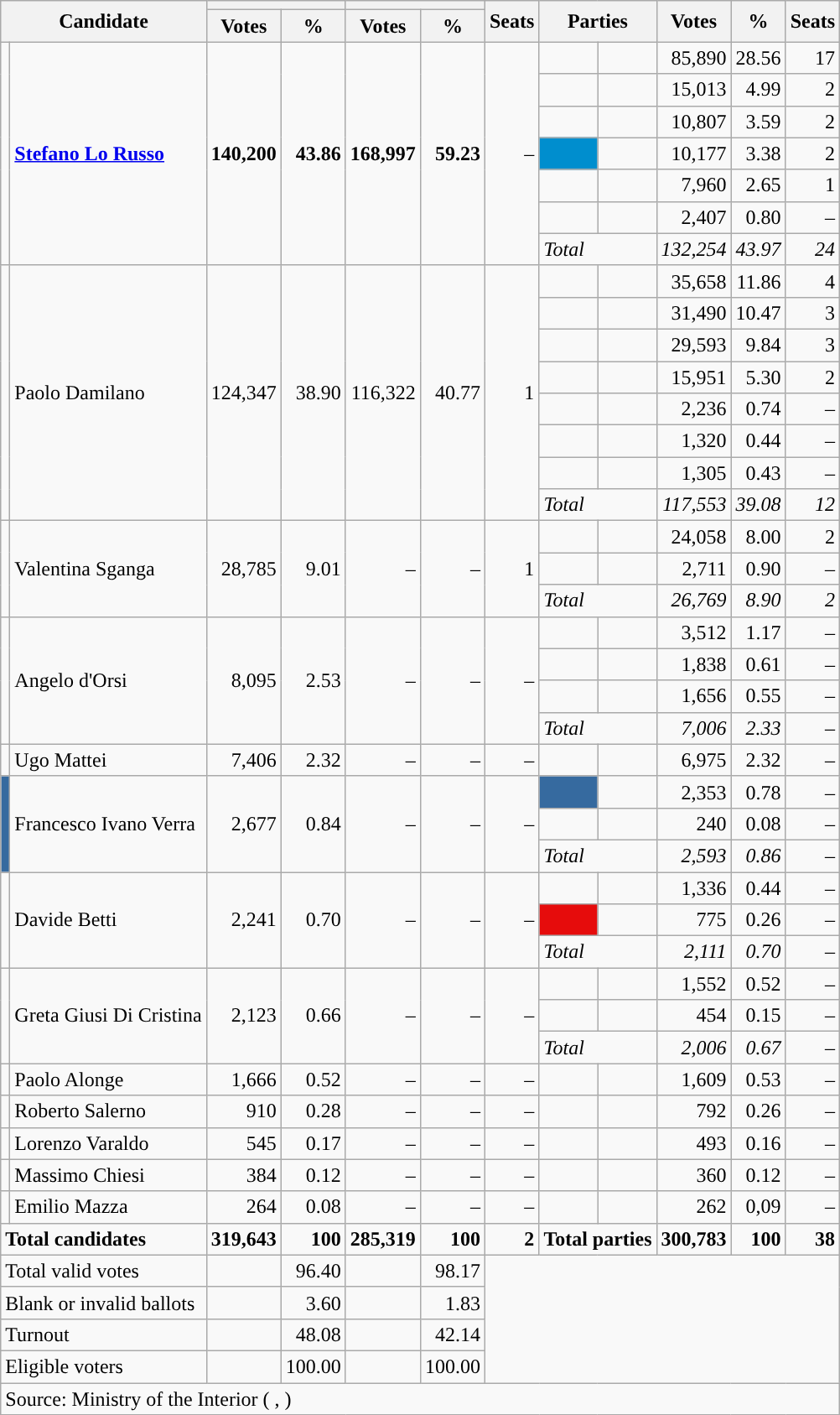<table class="wikitable" style="text-align:right;">
<tr>
<th colspan=2 rowspan=2>Candidate</th>
<th colspan=2></th>
<th colspan=2></th>
<th rowspan=2>Seats</th>
<th colspan=2 rowspan=2>Parties</th>
<th rowspan=2>Votes</th>
<th rowspan=2>%</th>
<th rowspan=2>Seats</th>
</tr>
<tr>
<th>Votes</th>
<th>%</th>
<th>Votes</th>
<th>%</th>
</tr>
<tr>
<td rowspan=7></td>
<td rowspan=7 align=left><strong><a href='#'>Stefano Lo Russo</a></strong></td>
<td rowspan=7><strong>140,200</strong></td>
<td rowspan=7><strong>43.86</strong></td>
<td rowspan=7><strong>168,997</strong></td>
<td rowspan=7><strong>59.23</strong></td>
<td rowspan=7>–</td>
<td></td>
<td align=left></td>
<td>85,890</td>
<td>28.56</td>
<td>17</td>
</tr>
<tr>
<td></td>
<td align=left></td>
<td>15,013</td>
<td>4.99</td>
<td>2</td>
</tr>
<tr>
<td></td>
<td align=left></td>
<td>10,807</td>
<td>3.59</td>
<td>2</td>
</tr>
<tr>
<td bgcolor="#008ECE"></td>
<td align=left></td>
<td>10,177</td>
<td>3.38</td>
<td>2</td>
</tr>
<tr>
<td></td>
<td align=left></td>
<td>7,960</td>
<td>2.65</td>
<td>1</td>
</tr>
<tr>
<td></td>
<td align=left></td>
<td>2,407</td>
<td>0.80</td>
<td>–</td>
</tr>
<tr>
<td colspan=2 align=left><em>Total</em></td>
<td><em>132,254</em></td>
<td><em>43.97</em></td>
<td><em>24</em></td>
</tr>
<tr>
<td rowspan=8></td>
<td rowspan=8 align=left>Paolo Damilano</td>
<td rowspan=8>124,347</td>
<td rowspan=8>38.90</td>
<td rowspan=8>116,322</td>
<td rowspan=8>40.77</td>
<td rowspan=8>1</td>
<td></td>
<td align=left></td>
<td>35,658</td>
<td>11.86</td>
<td>4</td>
</tr>
<tr>
<td></td>
<td align=left></td>
<td>31,490</td>
<td>10.47</td>
<td>3</td>
</tr>
<tr>
<td></td>
<td align=left></td>
<td>29,593</td>
<td>9.84</td>
<td>3</td>
</tr>
<tr>
<td></td>
<td align=left></td>
<td>15,951</td>
<td>5.30</td>
<td>2</td>
</tr>
<tr>
<td></td>
<td align=left></td>
<td>2,236</td>
<td>0.74</td>
<td>–</td>
</tr>
<tr>
<td></td>
<td align=left></td>
<td>1,320</td>
<td>0.44</td>
<td>–</td>
</tr>
<tr>
<td></td>
<td align=left></td>
<td>1,305</td>
<td>0.43</td>
<td>–</td>
</tr>
<tr>
<td colspan=2 align=left><em>Total</em></td>
<td><em>117,553</em></td>
<td><em>39.08</em></td>
<td><em>12</em></td>
</tr>
<tr>
<td rowspan=3></td>
<td rowspan=3 align=left>Valentina Sganga</td>
<td rowspan=3>28,785</td>
<td rowspan=3>9.01</td>
<td rowspan=3>–</td>
<td rowspan=3>–</td>
<td rowspan=3>1</td>
<td></td>
<td align=left></td>
<td>24,058</td>
<td>8.00</td>
<td>2</td>
</tr>
<tr>
<td></td>
<td align=left></td>
<td>2,711</td>
<td>0.90</td>
<td>–</td>
</tr>
<tr>
<td colspan=2 align=left><em>Total</em></td>
<td><em>26,769</em></td>
<td><em>8.90</em></td>
<td><em>2</em></td>
</tr>
<tr>
<td rowspan=4></td>
<td rowspan=4 align=left>Angelo d'Orsi</td>
<td rowspan=4>8,095</td>
<td rowspan=4>2.53</td>
<td rowspan=4>–</td>
<td rowspan=4>–</td>
<td rowspan=4>–</td>
<td></td>
<td align=left></td>
<td>3,512</td>
<td>1.17</td>
<td>–</td>
</tr>
<tr>
<td></td>
<td align=left></td>
<td>1,838</td>
<td>0.61</td>
<td>–</td>
</tr>
<tr>
<td></td>
<td align=left></td>
<td>1,656</td>
<td>0.55</td>
<td>–</td>
</tr>
<tr>
<td colspan=2 align=left><em>Total</em></td>
<td><em>7,006</em></td>
<td><em>2.33</em></td>
<td><em>–</em></td>
</tr>
<tr>
<td></td>
<td align=left>Ugo Mattei</td>
<td>7,406</td>
<td>2.32</td>
<td>–</td>
<td>–</td>
<td>–</td>
<td></td>
<td align=left></td>
<td>6,975</td>
<td>2.32</td>
<td>–</td>
</tr>
<tr>
<td rowspan=3 bgcolor="#366A9F"></td>
<td rowspan=3 align=left>Francesco Ivano Verra</td>
<td rowspan=3>2,677</td>
<td rowspan=3>0.84</td>
<td rowspan=3>–</td>
<td rowspan=3>–</td>
<td rowspan=3>–</td>
<td bgcolor="#366A9F"></td>
<td align=left></td>
<td>2,353</td>
<td>0.78</td>
<td>–</td>
</tr>
<tr>
<td></td>
<td align=left></td>
<td>240</td>
<td>0.08</td>
<td>–</td>
</tr>
<tr>
<td colspan=2 align=left><em>Total</em></td>
<td><em>2,593</em></td>
<td><em>0.86</em></td>
<td><em>–</em></td>
</tr>
<tr>
<td rowspan=3></td>
<td rowspan=3 align=left>Davide Betti</td>
<td rowspan=3>2,241</td>
<td rowspan=3>0.70</td>
<td rowspan=3>–</td>
<td rowspan=3>–</td>
<td rowspan=3>–</td>
<td></td>
<td align=left></td>
<td>1,336</td>
<td>0.44</td>
<td>–</td>
</tr>
<tr>
<td bgcolor="#E60C0C"></td>
<td align=left></td>
<td>775</td>
<td>0.26</td>
<td>–</td>
</tr>
<tr>
<td colspan=2 align=left><em>Total</em></td>
<td><em>2,111</em></td>
<td><em>0.70</em></td>
<td><em>–</em></td>
</tr>
<tr>
<td rowspan=3></td>
<td rowspan=3 align=left>Greta Giusi Di Cristina</td>
<td rowspan=3>2,123</td>
<td rowspan=3>0.66</td>
<td rowspan=3>–</td>
<td rowspan=3>–</td>
<td rowspan=3>–</td>
<td></td>
<td align=left></td>
<td>1,552</td>
<td>0.52</td>
<td>–</td>
</tr>
<tr>
<td></td>
<td align=left></td>
<td>454</td>
<td>0.15</td>
<td>–</td>
</tr>
<tr>
<td colspan=2 align=left><em>Total</em></td>
<td><em>2,006</em></td>
<td><em>0.67</em></td>
<td><em>–</em></td>
</tr>
<tr>
<td></td>
<td align=left>Paolo Alonge</td>
<td>1,666</td>
<td>0.52</td>
<td>–</td>
<td>–</td>
<td>–</td>
<td></td>
<td align=left></td>
<td>1,609</td>
<td>0.53</td>
<td>–</td>
</tr>
<tr>
<td></td>
<td align=left>Roberto Salerno</td>
<td>910</td>
<td>0.28</td>
<td>–</td>
<td>–</td>
<td>–</td>
<td></td>
<td align=left></td>
<td>792</td>
<td>0.26</td>
<td>–</td>
</tr>
<tr>
<td></td>
<td align=left>Lorenzo Varaldo</td>
<td>545</td>
<td>0.17</td>
<td>–</td>
<td>–</td>
<td>–</td>
<td></td>
<td align=left></td>
<td>493</td>
<td>0.16</td>
<td>–</td>
</tr>
<tr>
<td></td>
<td align=left>Massimo Chiesi</td>
<td>384</td>
<td>0.12</td>
<td>–</td>
<td>–</td>
<td>–</td>
<td></td>
<td align=left></td>
<td>360</td>
<td>0.12</td>
<td>–</td>
</tr>
<tr>
<td></td>
<td align=left>Emilio Mazza</td>
<td>264</td>
<td>0.08</td>
<td>–</td>
<td>–</td>
<td>–</td>
<td></td>
<td align=left></td>
<td>262</td>
<td>0,09</td>
<td>–</td>
</tr>
<tr>
<td colspan=2 align=left><strong>Total candidates</strong></td>
<td><strong>319,643</strong></td>
<td><strong>100</strong></td>
<td><strong>285,319</strong></td>
<td><strong>100</strong></td>
<td><strong>2</strong></td>
<td colspan=2 align=left><strong>Total parties</strong></td>
<td><strong>300,783</strong></td>
<td><strong>100</strong></td>
<td><strong>38</strong></td>
</tr>
<tr>
<td colspan=2 align=left>Total valid votes</td>
<td></td>
<td>96.40</td>
<td></td>
<td>98.17</td>
</tr>
<tr>
<td colspan=2 align=left>Blank or invalid ballots</td>
<td></td>
<td>3.60</td>
<td></td>
<td>1.83</td>
</tr>
<tr>
<td colspan=2 align=left>Turnout</td>
<td></td>
<td>48.08</td>
<td></td>
<td>42.14</td>
</tr>
<tr>
<td colspan=2 align=left>Eligible voters</td>
<td></td>
<td>100.00</td>
<td></td>
<td>100.00</td>
</tr>
<tr>
<td colspan="12" align=left>Source: Ministry of the Interior ( ,  )</td>
</tr>
</table>
